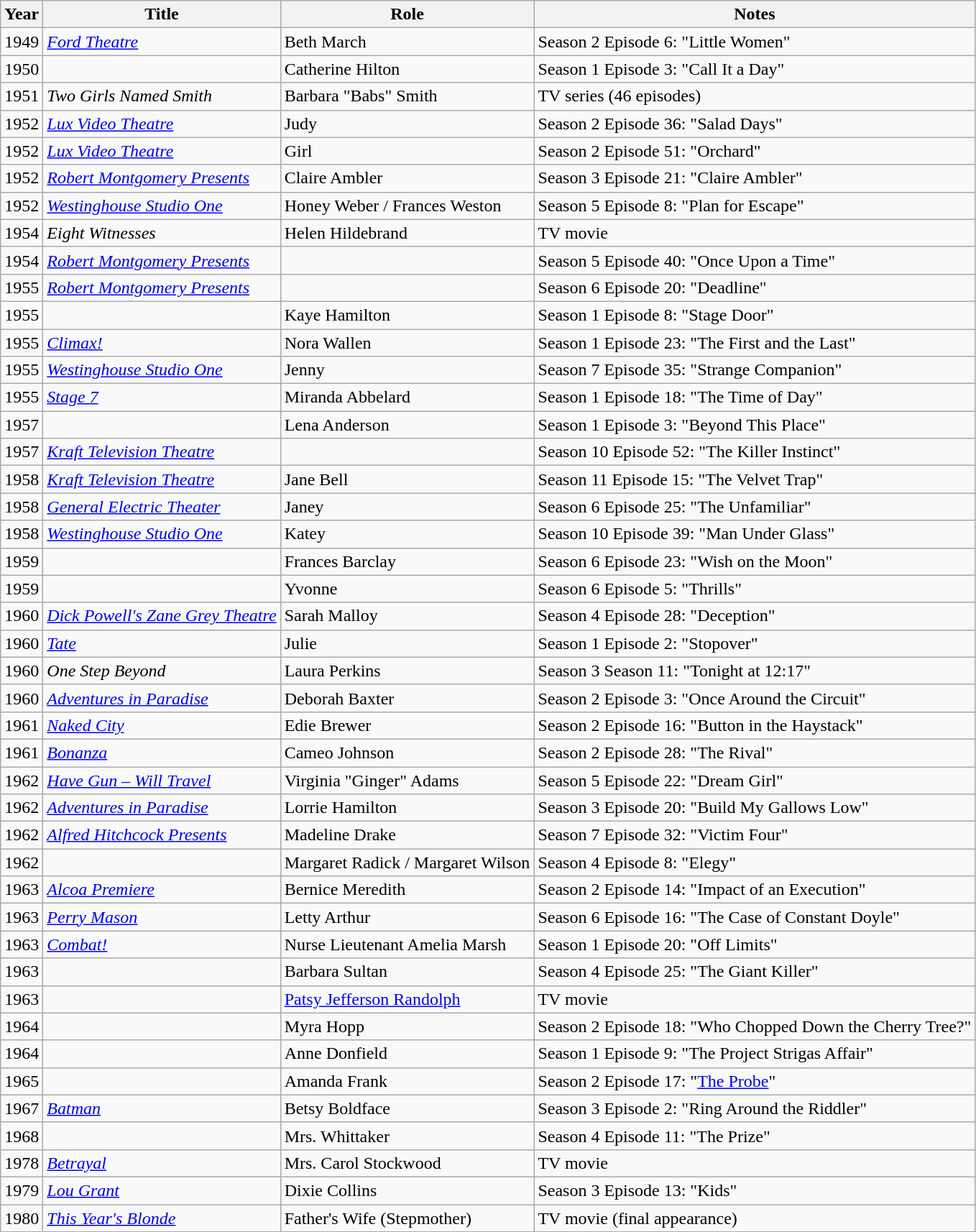<table class="wikitable sortable">
<tr>
<th>Year</th>
<th>Title</th>
<th>Role</th>
<th class="unsortable">Notes</th>
</tr>
<tr>
<td>1949</td>
<td><em><a href='#'>Ford Theatre</a></em></td>
<td>Beth March</td>
<td>Season 2 Episode 6: "Little Women"</td>
</tr>
<tr>
<td>1950</td>
<td><em></em></td>
<td>Catherine Hilton</td>
<td>Season 1 Episode 3: "Call It a Day"</td>
</tr>
<tr>
<td>1951</td>
<td><em>Two Girls Named Smith</em></td>
<td>Barbara "Babs" Smith</td>
<td>TV series (46 episodes)</td>
</tr>
<tr>
<td>1952</td>
<td><em><a href='#'>Lux Video Theatre</a></em></td>
<td>Judy</td>
<td>Season 2 Episode 36: "Salad Days"</td>
</tr>
<tr>
<td>1952</td>
<td><em><a href='#'>Lux Video Theatre</a></em></td>
<td>Girl</td>
<td>Season 2 Episode 51: "Orchard"</td>
</tr>
<tr>
<td>1952</td>
<td><em><a href='#'>Robert Montgomery Presents</a></em></td>
<td>Claire Ambler</td>
<td>Season 3 Episode 21: "Claire Ambler"</td>
</tr>
<tr>
<td>1952</td>
<td><em><a href='#'>Westinghouse Studio One</a></em></td>
<td>Honey Weber / Frances Weston</td>
<td>Season 5 Episode 8: "Plan for Escape"</td>
</tr>
<tr>
<td>1954</td>
<td><em>Eight Witnesses</em></td>
<td>Helen Hildebrand</td>
<td>TV movie</td>
</tr>
<tr>
<td>1954</td>
<td><em><a href='#'>Robert Montgomery Presents</a></em></td>
<td></td>
<td>Season 5 Episode 40: "Once Upon a Time"</td>
</tr>
<tr>
<td>1955</td>
<td><em><a href='#'>Robert Montgomery Presents</a></em></td>
<td></td>
<td>Season 6 Episode 20: "Deadline"</td>
</tr>
<tr>
<td>1955</td>
<td><em></em></td>
<td>Kaye Hamilton</td>
<td>Season 1 Episode 8: "Stage Door"</td>
</tr>
<tr>
<td>1955</td>
<td><em><a href='#'>Climax!</a></em></td>
<td>Nora Wallen</td>
<td>Season 1 Episode 23: "The First and the Last"</td>
</tr>
<tr>
<td>1955</td>
<td><em><a href='#'>Westinghouse Studio One</a></em></td>
<td>Jenny</td>
<td>Season 7 Episode 35: "Strange Companion"</td>
</tr>
<tr>
<td>1955</td>
<td><em><a href='#'>Stage 7</a></em></td>
<td>Miranda Abbelard</td>
<td>Season 1 Episode 18: "The Time of Day"</td>
</tr>
<tr>
<td>1957</td>
<td><em></em></td>
<td>Lena Anderson</td>
<td>Season 1 Episode 3: "Beyond This Place"</td>
</tr>
<tr>
<td>1957</td>
<td><em><a href='#'>Kraft Television Theatre</a></em></td>
<td></td>
<td>Season 10 Episode 52: "The Killer Instinct"</td>
</tr>
<tr>
<td>1958</td>
<td><em><a href='#'>Kraft Television Theatre</a></em></td>
<td>Jane Bell</td>
<td>Season 11 Episode 15: "The Velvet Trap"</td>
</tr>
<tr>
<td>1958</td>
<td><em><a href='#'>General Electric Theater</a></em></td>
<td>Janey</td>
<td>Season 6 Episode 25: "The Unfamiliar"</td>
</tr>
<tr>
<td>1958</td>
<td><em><a href='#'>Westinghouse Studio One</a></em></td>
<td>Katey</td>
<td>Season 10 Episode 39: "Man Under Glass"</td>
</tr>
<tr>
<td>1959</td>
<td><em></em></td>
<td>Frances Barclay</td>
<td>Season 6 Episode 23: "Wish on the Moon"</td>
</tr>
<tr>
<td>1959</td>
<td><em></em></td>
<td>Yvonne</td>
<td>Season 6 Episode 5: "Thrills"</td>
</tr>
<tr>
<td>1960</td>
<td><em><a href='#'>Dick Powell's Zane Grey Theatre</a></em></td>
<td>Sarah Malloy</td>
<td>Season 4 Episode 28: "Deception"</td>
</tr>
<tr>
<td>1960</td>
<td><em><a href='#'>Tate</a></em></td>
<td>Julie</td>
<td>Season 1 Episode 2: "Stopover"</td>
</tr>
<tr>
<td>1960</td>
<td><em>One Step Beyond</em></td>
<td>Laura Perkins</td>
<td>Season 3 Season 11: "Tonight at 12:17"</td>
</tr>
<tr>
<td>1960</td>
<td><em><a href='#'>Adventures in Paradise</a></em></td>
<td>Deborah Baxter</td>
<td>Season 2 Episode 3: "Once Around the Circuit"</td>
</tr>
<tr>
<td>1961</td>
<td><em><a href='#'>Naked City</a></em></td>
<td>Edie Brewer</td>
<td>Season 2 Episode 16: "Button in the Haystack"</td>
</tr>
<tr>
<td>1961</td>
<td><em><a href='#'>Bonanza</a></em></td>
<td>Cameo Johnson</td>
<td>Season 2 Episode 28: "The Rival"</td>
</tr>
<tr>
<td>1962</td>
<td><em><a href='#'>Have Gun – Will Travel</a></em></td>
<td>Virginia "Ginger" Adams</td>
<td>Season 5 Episode 22: "Dream Girl"</td>
</tr>
<tr>
<td>1962</td>
<td><em><a href='#'>Adventures in Paradise</a></em></td>
<td>Lorrie Hamilton</td>
<td>Season 3 Episode 20: "Build My Gallows Low"</td>
</tr>
<tr>
<td>1962</td>
<td><em><a href='#'>Alfred Hitchcock Presents</a></em></td>
<td>Madeline Drake</td>
<td>Season 7 Episode 32: "Victim Four"</td>
</tr>
<tr>
<td>1962</td>
<td><em></em></td>
<td>Margaret Radick / Margaret Wilson</td>
<td>Season 4 Episode 8: "Elegy"</td>
</tr>
<tr>
<td>1963</td>
<td><em><a href='#'>Alcoa Premiere</a></em></td>
<td>Bernice Meredith</td>
<td>Season 2 Episode 14: "Impact of an Execution"</td>
</tr>
<tr>
<td>1963</td>
<td><em><a href='#'>Perry Mason</a></em></td>
<td>Letty Arthur</td>
<td>Season 6 Episode 16: "The Case of Constant Doyle"</td>
</tr>
<tr>
<td>1963</td>
<td><em><a href='#'>Combat!</a></em></td>
<td>Nurse Lieutenant Amelia Marsh</td>
<td>Season 1 Episode 20: "Off Limits"</td>
</tr>
<tr>
<td>1963</td>
<td><em></em></td>
<td>Barbara Sultan</td>
<td>Season 4 Episode 25: "The Giant Killer"</td>
</tr>
<tr>
<td>1963</td>
<td><em></em></td>
<td><a href='#'>Patsy Jefferson Randolph</a></td>
<td>TV movie</td>
</tr>
<tr>
<td>1964</td>
<td><em></em></td>
<td>Myra Hopp</td>
<td>Season 2 Episode 18: "Who Chopped Down the Cherry Tree?"</td>
</tr>
<tr>
<td>1964</td>
<td><em></em></td>
<td>Anne Donfield</td>
<td>Season 1 Episode 9: "The Project Strigas Affair"</td>
</tr>
<tr>
<td>1965</td>
<td><em></em></td>
<td>Amanda Frank</td>
<td>Season 2 Episode 17: "<a href='#'>The Probe</a>"</td>
</tr>
<tr>
<td>1967</td>
<td><em><a href='#'>Batman</a></em></td>
<td>Betsy Boldface</td>
<td>Season 3 Episode 2: "Ring Around the Riddler"</td>
</tr>
<tr>
<td>1968</td>
<td><em></em></td>
<td>Mrs. Whittaker</td>
<td>Season 4 Episode 11: "The Prize"</td>
</tr>
<tr>
<td>1978</td>
<td><em><a href='#'>Betrayal</a></em></td>
<td>Mrs. Carol Stockwood</td>
<td>TV movie</td>
</tr>
<tr>
<td>1979</td>
<td><em><a href='#'>Lou Grant</a></em></td>
<td>Dixie Collins</td>
<td>Season 3 Episode 13: "Kids"</td>
</tr>
<tr>
<td>1980</td>
<td><em><a href='#'>This Year's Blonde</a></em></td>
<td>Father's Wife (Stepmother)</td>
<td>TV movie (final appearance)</td>
</tr>
</table>
